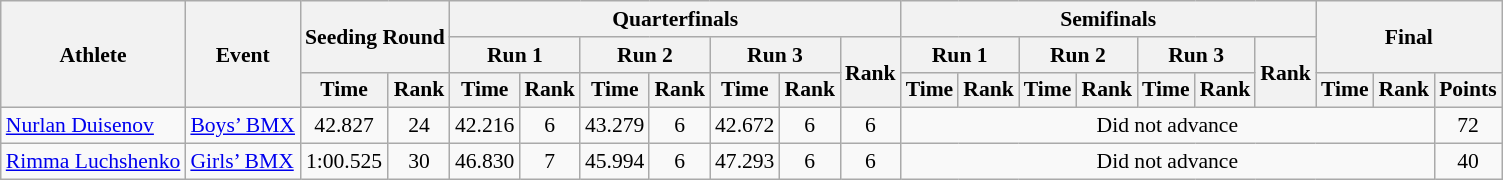<table class="wikitable" border="1" style="font-size:90%">
<tr>
<th rowspan=3>Athlete</th>
<th rowspan=3>Event</th>
<th rowspan=2 colspan=2>Seeding Round</th>
<th colspan=7>Quarterfinals</th>
<th colspan=7>Semifinals</th>
<th rowspan=2 colspan=3>Final</th>
</tr>
<tr>
<th colspan=2>Run 1</th>
<th colspan=2>Run 2</th>
<th colspan=2>Run 3</th>
<th rowspan=2>Rank</th>
<th colspan=2>Run 1</th>
<th colspan=2>Run 2</th>
<th colspan=2>Run 3</th>
<th rowspan=2>Rank</th>
</tr>
<tr>
<th>Time</th>
<th>Rank</th>
<th>Time</th>
<th>Rank</th>
<th>Time</th>
<th>Rank</th>
<th>Time</th>
<th>Rank</th>
<th>Time</th>
<th>Rank</th>
<th>Time</th>
<th>Rank</th>
<th>Time</th>
<th>Rank</th>
<th>Time</th>
<th>Rank</th>
<th>Points</th>
</tr>
<tr>
<td><a href='#'>Nurlan Duisenov</a></td>
<td><a href='#'>Boys’ BMX</a></td>
<td align=center>42.827</td>
<td align=center>24</td>
<td align=center>42.216</td>
<td align=center>6</td>
<td align=center>43.279</td>
<td align=center>6</td>
<td align=center>42.672</td>
<td align=center>6</td>
<td align=center>6</td>
<td align=center colspan=9>Did not advance</td>
<td align=center>72</td>
</tr>
<tr>
<td><a href='#'>Rimma Luchshenko</a></td>
<td><a href='#'>Girls’ BMX</a></td>
<td align=center>1:00.525</td>
<td align=center>30</td>
<td align=center>46.830</td>
<td align=center>7</td>
<td align=center>45.994</td>
<td align=center>6</td>
<td align=center>47.293</td>
<td align=center>6</td>
<td align=center>6</td>
<td align=center colspan=9>Did not advance</td>
<td align=center>40</td>
</tr>
</table>
